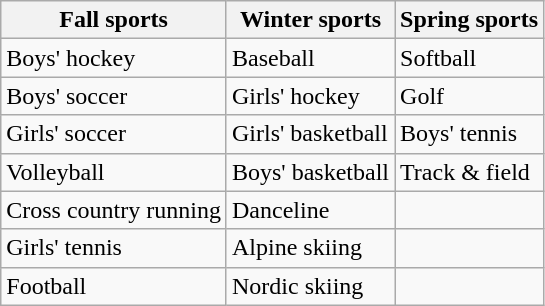<table class="wikitable">
<tr>
<th>Fall sports</th>
<th>Winter sports</th>
<th>Spring sports</th>
</tr>
<tr>
<td>Boys' hockey</td>
<td>Baseball</td>
<td>Softball</td>
</tr>
<tr>
<td>Boys' soccer</td>
<td>Girls' hockey</td>
<td>Golf</td>
</tr>
<tr>
<td>Girls' soccer</td>
<td>Girls' basketball</td>
<td>Boys' tennis</td>
</tr>
<tr>
<td>Volleyball</td>
<td>Boys' basketball</td>
<td>Track & field</td>
</tr>
<tr>
<td>Cross country running</td>
<td>Danceline</td>
<td></td>
</tr>
<tr>
<td>Girls' tennis</td>
<td>Alpine skiing</td>
<td></td>
</tr>
<tr>
<td>Football</td>
<td>Nordic skiing</td>
<td></td>
</tr>
</table>
